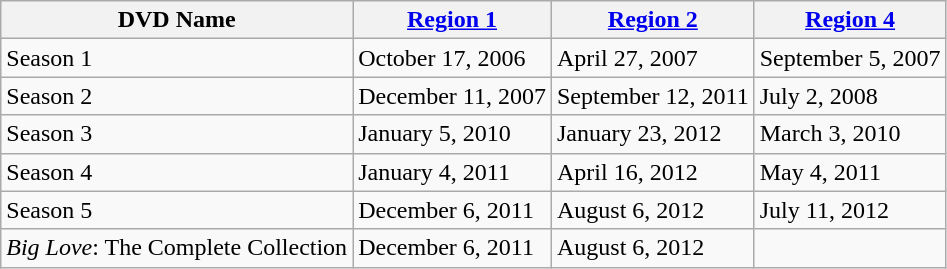<table class="wikitable">
<tr>
<th>DVD Name</th>
<th><a href='#'>Region 1</a></th>
<th><a href='#'>Region 2</a></th>
<th><a href='#'>Region 4</a></th>
</tr>
<tr>
<td>Season 1</td>
<td>October 17, 2006</td>
<td>April 27, 2007</td>
<td>September 5, 2007</td>
</tr>
<tr>
<td>Season 2</td>
<td>December 11, 2007</td>
<td>September 12, 2011</td>
<td>July 2, 2008</td>
</tr>
<tr>
<td>Season 3</td>
<td>January 5, 2010</td>
<td>January 23, 2012</td>
<td>March 3, 2010</td>
</tr>
<tr>
<td>Season 4</td>
<td>January 4, 2011</td>
<td>April 16, 2012</td>
<td>May 4, 2011</td>
</tr>
<tr>
<td>Season 5</td>
<td>December 6, 2011</td>
<td>August 6, 2012</td>
<td>July 11, 2012</td>
</tr>
<tr>
<td><em>Big Love</em>: The Complete Collection</td>
<td>December 6, 2011</td>
<td>August 6, 2012</td>
<td></td>
</tr>
</table>
